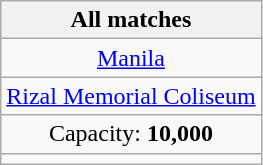<table class="wikitable" style="text-align:center;">
<tr>
<th>All matches</th>
</tr>
<tr>
<td><a href='#'>Manila</a></td>
</tr>
<tr>
<td><a href='#'>Rizal Memorial Coliseum</a></td>
</tr>
<tr>
<td>Capacity: <strong>10,000</strong></td>
</tr>
<tr>
<td></td>
</tr>
</table>
